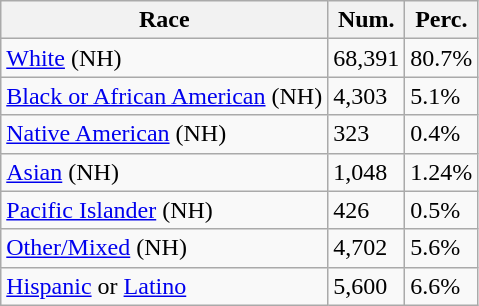<table class="wikitable">
<tr>
<th>Race</th>
<th>Num.</th>
<th>Perc.</th>
</tr>
<tr>
<td><a href='#'>White</a> (NH)</td>
<td>68,391</td>
<td>80.7%</td>
</tr>
<tr>
<td><a href='#'>Black or African American</a> (NH)</td>
<td>4,303</td>
<td>5.1%</td>
</tr>
<tr>
<td><a href='#'>Native American</a> (NH)</td>
<td>323</td>
<td>0.4%</td>
</tr>
<tr>
<td><a href='#'>Asian</a> (NH)</td>
<td>1,048</td>
<td>1.24%</td>
</tr>
<tr>
<td><a href='#'>Pacific Islander</a> (NH)</td>
<td>426</td>
<td>0.5%</td>
</tr>
<tr>
<td><a href='#'>Other/Mixed</a> (NH)</td>
<td>4,702</td>
<td>5.6%</td>
</tr>
<tr>
<td><a href='#'>Hispanic</a> or <a href='#'>Latino</a></td>
<td>5,600</td>
<td>6.6%</td>
</tr>
</table>
